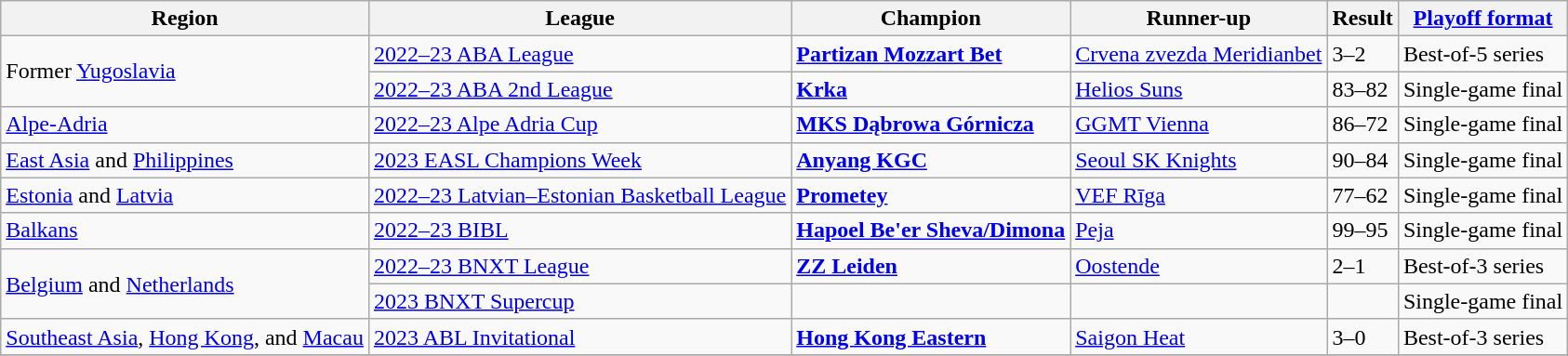<table class="wikitable">
<tr>
<th>Region</th>
<th>League</th>
<th>Champion</th>
<th>Runner-up</th>
<th>Result</th>
<th><a href='#'>Playoff format</a></th>
</tr>
<tr>
<td rowspan=2>Former <a href='#'>Yugoslavia</a></td>
<td><a href='#'>2022–23 ABA League</a></td>
<td> <strong><a href='#'>Partizan Mozzart Bet</a></strong></td>
<td> <a href='#'>Crvena zvezda Meridianbet</a></td>
<td>3–2</td>
<td>Best-of-5 series</td>
</tr>
<tr>
<td><a href='#'>2022–23 ABA 2nd League</a></td>
<td> <strong><a href='#'>Krka</a></strong></td>
<td> <a href='#'>Helios Suns</a></td>
<td>83–82</td>
<td>Single-game final</td>
</tr>
<tr>
<td><a href='#'>Alpe-Adria</a></td>
<td><a href='#'>2022–23 Alpe Adria Cup</a></td>
<td> <strong><a href='#'>MKS Dąbrowa Górnicza</a></strong></td>
<td> <a href='#'>GGMT Vienna</a></td>
<td>86–72</td>
<td>Single-game final</td>
</tr>
<tr>
<td><a href='#'>East Asia</a> and <a href='#'>Philippines</a></td>
<td><a href='#'>2023 EASL Champions Week</a></td>
<td> <strong><a href='#'>Anyang KGC</a></strong></td>
<td> <a href='#'>Seoul SK Knights</a></td>
<td>90–84</td>
<td>Single-game final</td>
</tr>
<tr>
<td><a href='#'>Estonia</a> and <a href='#'>Latvia</a></td>
<td><a href='#'>2022–23 Latvian–Estonian Basketball League</a></td>
<td> <strong><a href='#'>Prometey</a></strong></td>
<td> <a href='#'>VEF Rīga</a></td>
<td>77–62</td>
<td>Single-game final</td>
</tr>
<tr>
<td><a href='#'>Balkans</a></td>
<td><a href='#'>2022–23 BIBL</a></td>
<td> <strong><a href='#'>Hapoel Be'er Sheva/Dimona</a></strong></td>
<td> <a href='#'>Peja</a></td>
<td>99–95</td>
<td>Single-game final</td>
</tr>
<tr>
<td rowspan=2><a href='#'>Belgium</a> and <a href='#'>Netherlands</a></td>
<td><a href='#'>2022–23 BNXT League</a></td>
<td> <strong><a href='#'>ZZ Leiden</a></strong></td>
<td> <a href='#'>Oostende</a></td>
<td>2–1</td>
<td>Best-of-3 series</td>
</tr>
<tr>
<td><a href='#'>2023 BNXT Supercup</a></td>
<td></td>
<td></td>
<td></td>
<td>Single-game final</td>
</tr>
<tr>
<td><a href='#'>Southeast Asia</a>, <a href='#'>Hong Kong</a>, and <a href='#'>Macau</a></td>
<td><a href='#'>2023 ABL Invitational</a></td>
<td> <strong><a href='#'>Hong Kong Eastern</a></strong></td>
<td> <a href='#'>Saigon Heat</a></td>
<td>3–0</td>
<td>Best-of-3 series</td>
</tr>
<tr>
</tr>
</table>
